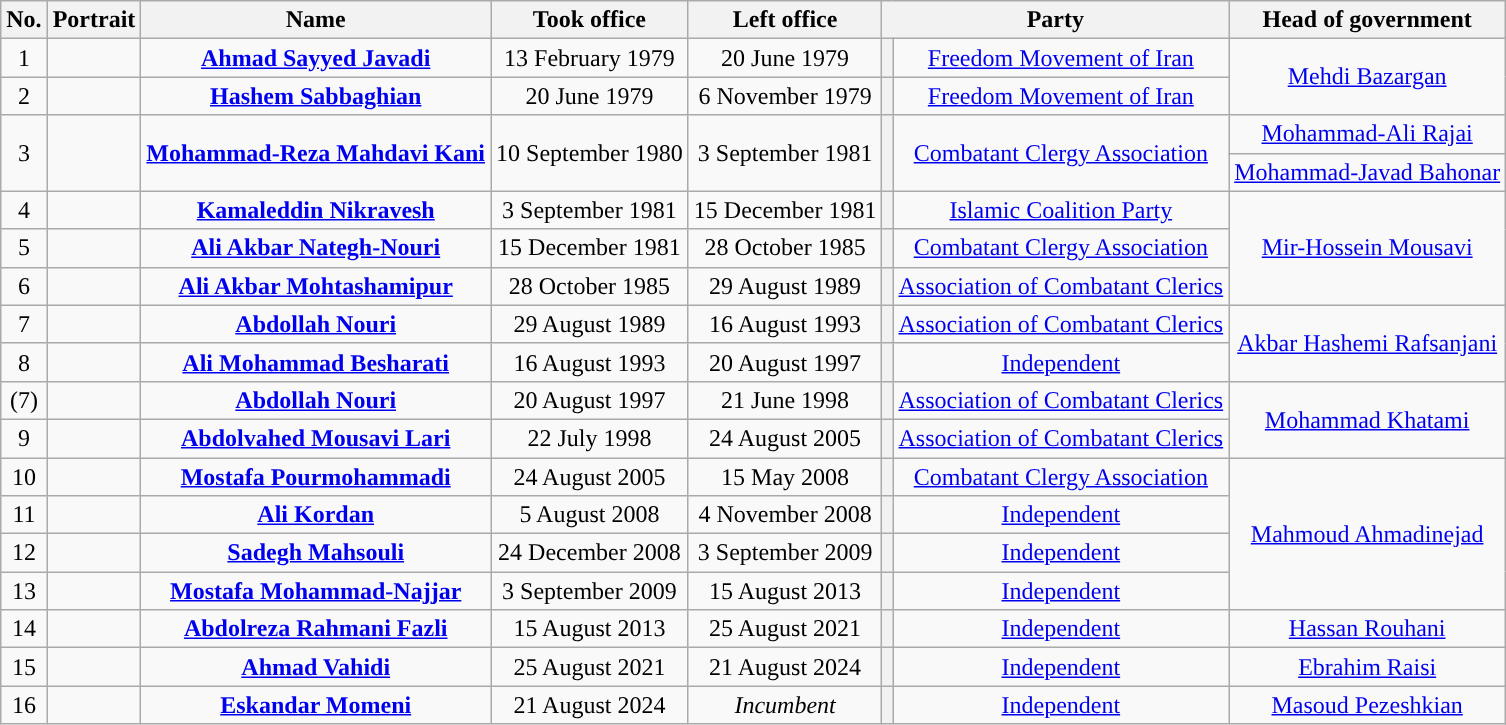<table class="wikitable" style="text-align:center;">
<tr>
<th>No.</th>
<th>Portrait</th>
<th>Name</th>
<th>Took office</th>
<th>Left office</th>
<th colspan=2>Party</th>
<th>Head of government</th>
</tr>
<tr>
<td>1</td>
<td></td>
<td><strong><a href='#'>Ahmad Sayyed Javadi</a></strong></td>
<td>13 February 1979</td>
<td>20 June 1979</td>
<th style="background:"></th>
<td><a href='#'>Freedom Movement of Iran</a></td>
<td rowspan=2><a href='#'>Mehdi Bazargan</a></td>
</tr>
<tr>
<td>2</td>
<td></td>
<td><strong><a href='#'>Hashem Sabbaghian</a></strong></td>
<td>20 June 1979</td>
<td>6 November 1979</td>
<th style="background:"></th>
<td><a href='#'>Freedom Movement of Iran</a></td>
</tr>
<tr>
<td rowspan=2>3</td>
<td rowspan=2></td>
<td rowspan=2><strong><a href='#'>Mohammad-Reza Mahdavi Kani</a></strong></td>
<td rowspan=2>10 September 1980</td>
<td rowspan=2>3 September 1981</td>
<th rowspan=2 style="background:"></th>
<td rowspan=2><a href='#'>Combatant Clergy Association</a></td>
<td><a href='#'>Mohammad-Ali Rajai</a></td>
</tr>
<tr>
<td><a href='#'>Mohammad-Javad Bahonar</a></td>
</tr>
<tr>
<td>4</td>
<td></td>
<td><strong><a href='#'>Kamaleddin Nikravesh</a></strong></td>
<td>3 September 1981</td>
<td>15 December 1981</td>
<th style="background:"></th>
<td><a href='#'>Islamic Coalition Party</a></td>
<td rowspan=3><a href='#'>Mir-Hossein Mousavi</a></td>
</tr>
<tr>
<td>5</td>
<td></td>
<td><strong><a href='#'>Ali Akbar Nategh-Nouri</a></strong></td>
<td>15 December 1981</td>
<td>28 October 1985</td>
<th style="background:"></th>
<td><a href='#'>Combatant Clergy Association</a></td>
</tr>
<tr>
<td>6</td>
<td></td>
<td><strong><a href='#'>Ali Akbar Mohtashamipur</a></strong></td>
<td>28 October 1985</td>
<td>29 August 1989</td>
<th style="background:"></th>
<td><a href='#'>Association of Combatant Clerics</a></td>
</tr>
<tr>
<td>7</td>
<td></td>
<td><strong><a href='#'>Abdollah Nouri</a></strong></td>
<td>29 August 1989</td>
<td>16 August 1993</td>
<th style="background:"></th>
<td><a href='#'>Association of Combatant Clerics</a></td>
<td rowspan=2><a href='#'>Akbar Hashemi Rafsanjani</a></td>
</tr>
<tr>
<td>8</td>
<td></td>
<td><strong><a href='#'>Ali Mohammad Besharati</a></strong></td>
<td>16 August 1993</td>
<td>20 August 1997</td>
<th style="background:"></th>
<td><a href='#'>Independent</a></td>
</tr>
<tr>
<td>(7)</td>
<td></td>
<td><strong><a href='#'>Abdollah Nouri</a></strong></td>
<td>20 August 1997</td>
<td>21 June 1998</td>
<th style="background:"></th>
<td><a href='#'>Association of Combatant Clerics</a></td>
<td rowspan=2><a href='#'>Mohammad Khatami</a></td>
</tr>
<tr>
<td>9</td>
<td></td>
<td><strong><a href='#'>Abdolvahed Mousavi Lari</a></strong></td>
<td>22 July 1998</td>
<td>24 August 2005</td>
<th style="background:"></th>
<td><a href='#'>Association of Combatant Clerics</a></td>
</tr>
<tr>
<td>10</td>
<td></td>
<td><strong><a href='#'>Mostafa Pourmohammadi</a></strong></td>
<td>24 August 2005</td>
<td>15 May 2008</td>
<th style="background:"></th>
<td><a href='#'>Combatant Clergy Association</a></td>
<td rowspan=4><a href='#'>Mahmoud Ahmadinejad</a></td>
</tr>
<tr>
<td>11</td>
<td></td>
<td><strong><a href='#'>Ali Kordan</a></strong></td>
<td>5 August 2008</td>
<td>4 November 2008</td>
<th style="background:"></th>
<td><a href='#'>Independent</a></td>
</tr>
<tr>
<td>12</td>
<td></td>
<td><strong><a href='#'>Sadegh Mahsouli</a></strong></td>
<td>24 December 2008</td>
<td>3 September 2009</td>
<th style="background:"></th>
<td><a href='#'>Independent</a></td>
</tr>
<tr>
<td>13</td>
<td></td>
<td><strong><a href='#'>Mostafa Mohammad-Najjar</a></strong></td>
<td>3 September 2009</td>
<td>15 August 2013</td>
<th style="background:"></th>
<td><a href='#'>Independent</a></td>
</tr>
<tr>
<td>14</td>
<td></td>
<td><strong><a href='#'>Abdolreza Rahmani Fazli</a></strong></td>
<td>15 August 2013</td>
<td>25 August 2021</td>
<th style="background:"></th>
<td><a href='#'>Independent</a></td>
<td><a href='#'>Hassan Rouhani</a></td>
</tr>
<tr>
<td>15</td>
<td></td>
<td><strong><a href='#'>Ahmad Vahidi</a></strong></td>
<td>25 August 2021</td>
<td>21 August 2024</td>
<th style="background:"></th>
<td><a href='#'>Independent</a></td>
<td><a href='#'>Ebrahim Raisi</a></td>
</tr>
<tr>
<td>16</td>
<td></td>
<td><strong><a href='#'>Eskandar Momeni</a></strong></td>
<td>21 August 2024</td>
<td><em>Incumbent</em></td>
<th style="background:"></th>
<td><a href='#'>Independent</a></td>
<td><a href='#'>Masoud Pezeshkian</a></td>
</tr>
</table>
